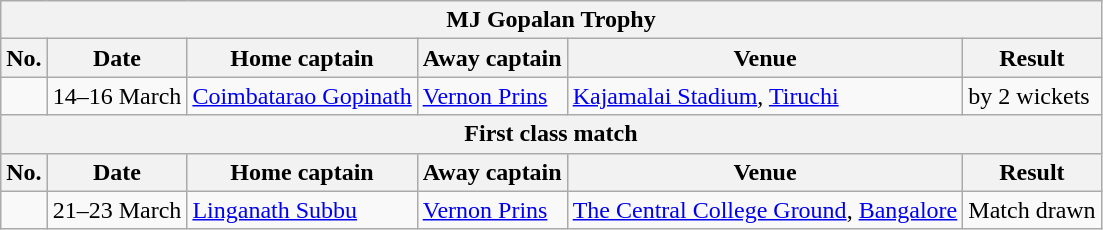<table class="wikitable">
<tr>
<th colspan="9">MJ Gopalan Trophy</th>
</tr>
<tr>
<th>No.</th>
<th>Date</th>
<th>Home captain</th>
<th>Away captain</th>
<th>Venue</th>
<th>Result</th>
</tr>
<tr>
<td></td>
<td>14–16 March</td>
<td><a href='#'>Coimbatarao Gopinath</a></td>
<td><a href='#'>Vernon Prins</a></td>
<td><a href='#'>Kajamalai Stadium</a>, <a href='#'>Tiruchi</a></td>
<td> by 2 wickets</td>
</tr>
<tr>
<th colspan="9">First class match</th>
</tr>
<tr>
<th>No.</th>
<th>Date</th>
<th>Home captain</th>
<th>Away captain</th>
<th>Venue</th>
<th>Result</th>
</tr>
<tr>
<td></td>
<td>21–23 March</td>
<td><a href='#'>Linganath Subbu</a></td>
<td><a href='#'>Vernon Prins</a></td>
<td><a href='#'>The Central College Ground</a>, <a href='#'>Bangalore</a></td>
<td>Match drawn</td>
</tr>
</table>
